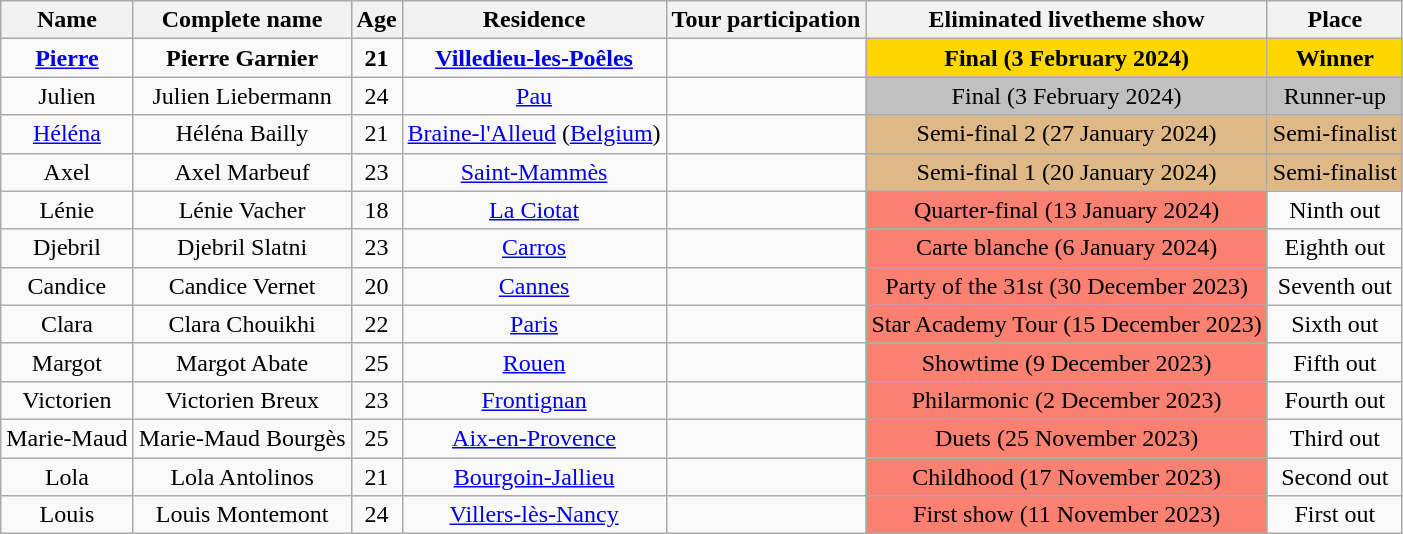<table class="wikitable sortable" style="text-align:center">
<tr>
<th>Name</th>
<th>Complete name</th>
<th>Age</th>
<th>Residence</th>
<th>Tour participation</th>
<th>Eliminated livetheme show</th>
<th>Place<br></th>
</tr>
<tr>
<td><strong><a href='#'>Pierre</a></strong></td>
<td><strong>Pierre Garnier</strong></td>
<td><strong>21</strong></td>
<td><strong><a href='#'>Villedieu-les-Poêles</a></strong></td>
<td></td>
<td bgcolor="gold"><strong>Final (3 February 2024)</strong></td>
<td bgcolor="gold"><strong>Winner</strong></td>
</tr>
<tr>
<td>Julien</td>
<td>Julien Liebermann</td>
<td>24</td>
<td><a href='#'>Pau</a></td>
<td></td>
<td bgcolor="silver">Final (3 February 2024)</td>
<td bgcolor="silver">Runner-up</td>
</tr>
<tr>
<td><a href='#'>Héléna</a></td>
<td>Héléna Bailly</td>
<td>21</td>
<td><a href='#'>Braine-l'Alleud</a> (<a href='#'>Belgium</a>)</td>
<td></td>
<td bgcolor="BurlyWood">Semi-final 2 (27 January 2024)</td>
<td bgcolor="BurlyWood">Semi-finalist</td>
</tr>
<tr>
<td>Axel</td>
<td>Axel Marbeuf</td>
<td>23</td>
<td><a href='#'>Saint-Mammès</a></td>
<td></td>
<td bgcolor="BurlyWood">Semi-final 1 (20 January 2024)</td>
<td bgcolor="BurlyWood">Semi-finalist</td>
</tr>
<tr>
<td>Lénie</td>
<td>Lénie Vacher</td>
<td>18</td>
<td><a href='#'>La Ciotat</a></td>
<td></td>
<td bgcolor="salmon">Quarter-final (13 January 2024)</td>
<td>Ninth out</td>
</tr>
<tr>
<td>Djebril</td>
<td>Djebril Slatni</td>
<td>23</td>
<td><a href='#'>Carros</a></td>
<td></td>
<td bgcolor="salmon">Carte blanche (6 January 2024)</td>
<td>Eighth out</td>
</tr>
<tr>
<td>Candice</td>
<td>Candice Vernet</td>
<td>20</td>
<td><a href='#'>Cannes</a></td>
<td></td>
<td bgcolor="salmon">Party of the 31st (30 December 2023)</td>
<td>Seventh out</td>
</tr>
<tr>
<td>Clara</td>
<td>Clara Chouikhi</td>
<td>22</td>
<td><a href='#'>Paris</a></td>
<td></td>
<td bgcolor="salmon">Star Academy Tour (15 December 2023)</td>
<td>Sixth out</td>
</tr>
<tr>
<td>Margot</td>
<td>Margot Abate</td>
<td>25</td>
<td><a href='#'>Rouen</a></td>
<td></td>
<td bgcolor="salmon">Showtime (9 December 2023)</td>
<td>Fifth out</td>
</tr>
<tr>
<td>Victorien</td>
<td>Victorien Breux</td>
<td>23</td>
<td><a href='#'>Frontignan</a></td>
<td></td>
<td bgcolor="salmon">Philarmonic (2 December 2023)</td>
<td>Fourth out</td>
</tr>
<tr>
<td>Marie-Maud</td>
<td>Marie-Maud Bourgès</td>
<td>25</td>
<td><a href='#'>Aix-en-Provence</a></td>
<td></td>
<td bgcolor="salmon">Duets (25 November 2023)</td>
<td>Third out</td>
</tr>
<tr>
<td>Lola</td>
<td>Lola Antolinos</td>
<td>21</td>
<td><a href='#'>Bourgoin-Jallieu</a></td>
<td></td>
<td bgcolor="salmon">Childhood (17 November 2023)</td>
<td>Second out</td>
</tr>
<tr>
<td>Louis</td>
<td>Louis Montemont</td>
<td>24</td>
<td><a href='#'>Villers-lès-Nancy</a></td>
<td></td>
<td bgcolor="salmon">First show (11 November 2023)</td>
<td>First out</td>
</tr>
</table>
